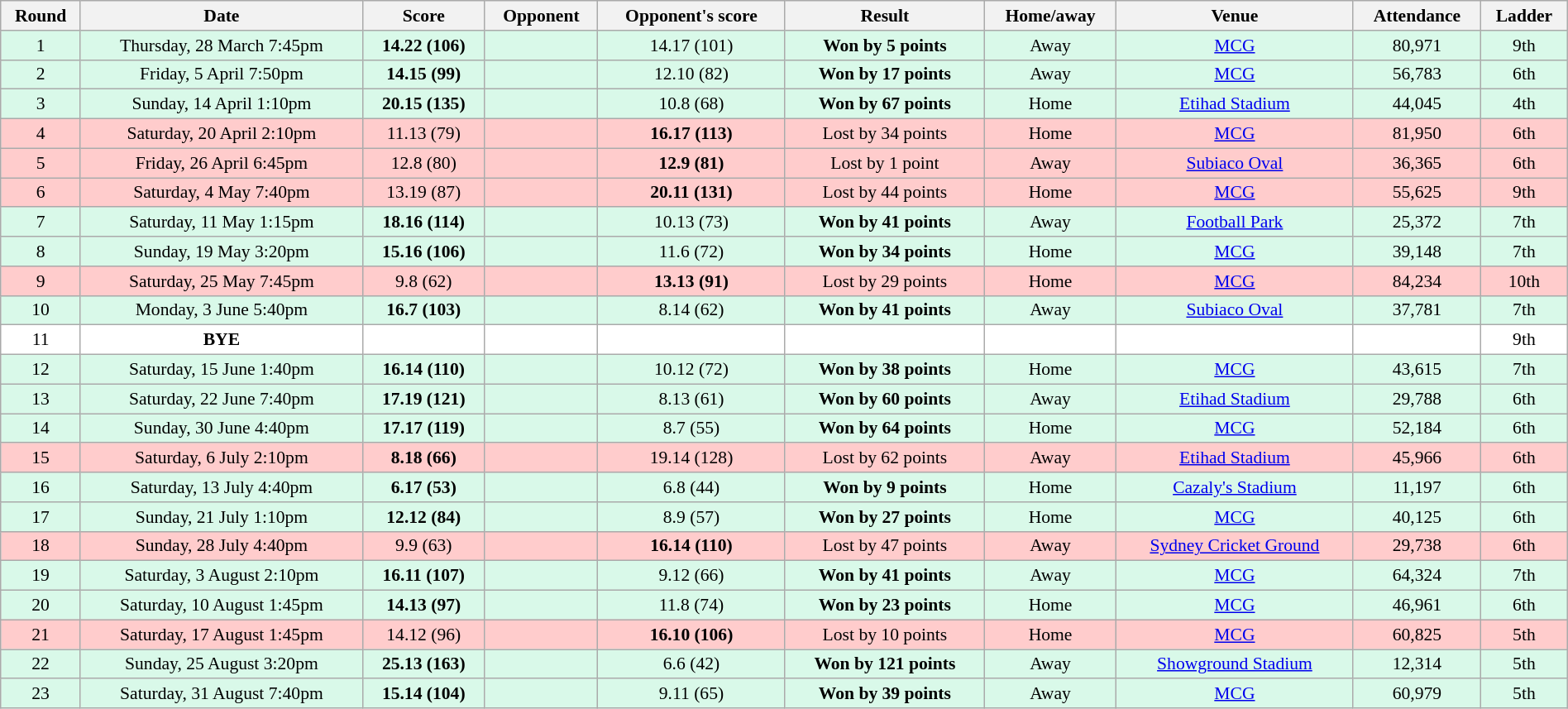<table class="wikitable" style="font-size:90%; text-align:center; width: 100%; margin-left: auto; margin-right: auto;">
<tr>
<th>Round</th>
<th>Date</th>
<th>Score</th>
<th>Opponent</th>
<th>Opponent's score</th>
<th>Result</th>
<th>Home/away</th>
<th>Venue</th>
<th>Attendance</th>
<th>Ladder</th>
</tr>
<tr style="background:#d9f9e9;">
<td>1</td>
<td>Thursday, 28 March 7:45pm</td>
<td><strong>14.22 (106)</strong></td>
<td></td>
<td>14.17 (101)</td>
<td><strong>Won by 5 points</strong></td>
<td>Away</td>
<td><a href='#'>MCG</a></td>
<td>80,971</td>
<td>9th</td>
</tr>
<tr style="background:#d9f9e9;">
<td>2</td>
<td>Friday, 5 April 7:50pm</td>
<td><strong>14.15 (99)</strong></td>
<td></td>
<td>12.10 (82)</td>
<td><strong>Won by 17 points</strong></td>
<td>Away</td>
<td><a href='#'>MCG</a></td>
<td>56,783</td>
<td>6th</td>
</tr>
<tr style="background:#d9f9e9;">
<td>3</td>
<td>Sunday, 14 April 1:10pm</td>
<td><strong>20.15 (135)</strong></td>
<td></td>
<td>10.8 (68)</td>
<td><strong>Won by 67 points</strong></td>
<td>Home</td>
<td><a href='#'>Etihad Stadium</a></td>
<td>44,045</td>
<td>4th</td>
</tr>
<tr style="background:#fcc;">
<td>4</td>
<td>Saturday, 20 April 2:10pm</td>
<td>11.13 (79)</td>
<td></td>
<td><strong>16.17 (113)</strong></td>
<td>Lost by 34 points</td>
<td>Home</td>
<td><a href='#'>MCG</a></td>
<td>81,950</td>
<td>6th</td>
</tr>
<tr style="background:#fcc;">
<td>5</td>
<td>Friday, 26 April 6:45pm</td>
<td>12.8 (80)</td>
<td></td>
<td><strong>12.9 (81)</strong></td>
<td>Lost by 1 point</td>
<td>Away</td>
<td><a href='#'>Subiaco Oval</a></td>
<td>36,365</td>
<td>6th</td>
</tr>
<tr style="background:#fcc;">
<td>6</td>
<td>Saturday, 4 May 7:40pm</td>
<td>13.19 (87)</td>
<td></td>
<td><strong>20.11 (131)</strong></td>
<td>Lost by 44 points</td>
<td>Home</td>
<td><a href='#'>MCG</a></td>
<td>55,625</td>
<td>9th</td>
</tr>
<tr style="background:#d9f9e9;">
<td>7</td>
<td>Saturday, 11 May 1:15pm</td>
<td><strong>18.16 (114)</strong></td>
<td></td>
<td>10.13 (73)</td>
<td><strong>Won by 41 points</strong></td>
<td>Away</td>
<td><a href='#'>Football Park</a></td>
<td>25,372</td>
<td>7th</td>
</tr>
<tr style="background:#d9f9e9;">
<td>8</td>
<td>Sunday, 19 May 3:20pm</td>
<td><strong>15.16 (106)</strong></td>
<td></td>
<td>11.6 (72)</td>
<td><strong>Won by 34 points</strong></td>
<td>Home</td>
<td><a href='#'>MCG</a></td>
<td>39,148</td>
<td>7th</td>
</tr>
<tr style="background:#fcc;">
<td>9</td>
<td>Saturday, 25 May 7:45pm</td>
<td>9.8 (62)</td>
<td></td>
<td><strong>13.13 (91)</strong></td>
<td>Lost by 29 points</td>
<td>Home</td>
<td><a href='#'>MCG</a></td>
<td>84,234</td>
<td>10th</td>
</tr>
<tr style="background:#d9f9e9;">
<td>10</td>
<td>Monday, 3 June 5:40pm</td>
<td><strong>16.7 (103)</strong></td>
<td></td>
<td>8.14 (62)</td>
<td><strong>Won by 41 points</strong></td>
<td>Away</td>
<td><a href='#'>Subiaco Oval</a></td>
<td>37,781</td>
<td>7th</td>
</tr>
<tr style="background:#ffffff;">
<td>11</td>
<td><strong>BYE</strong></td>
<td></td>
<td></td>
<td></td>
<td></td>
<td></td>
<td></td>
<td></td>
<td>9th</td>
</tr>
<tr style="background:#d9f9e9;">
<td>12</td>
<td>Saturday, 15 June 1:40pm</td>
<td><strong>16.14 (110)</strong></td>
<td></td>
<td>10.12 (72)</td>
<td><strong>Won by 38 points</strong></td>
<td>Home</td>
<td><a href='#'>MCG</a></td>
<td>43,615</td>
<td>7th</td>
</tr>
<tr style="background:#d9f9e9;">
<td>13</td>
<td>Saturday, 22 June 7:40pm</td>
<td><strong>17.19 (121)</strong></td>
<td></td>
<td>8.13 (61)</td>
<td><strong>Won by 60 points</strong></td>
<td>Away</td>
<td><a href='#'>Etihad Stadium</a></td>
<td>29,788</td>
<td>6th</td>
</tr>
<tr style="background:#d9f9e9;">
<td>14</td>
<td>Sunday, 30 June 4:40pm</td>
<td><strong>17.17 (119)</strong></td>
<td></td>
<td>8.7 (55)</td>
<td><strong>Won by 64 points</strong></td>
<td>Home</td>
<td><a href='#'>MCG</a></td>
<td>52,184</td>
<td>6th</td>
</tr>
<tr style="background:#fcc;">
<td>15</td>
<td>Saturday, 6 July 2:10pm</td>
<td><strong>8.18 (66)</strong></td>
<td></td>
<td>19.14 (128)</td>
<td>Lost by 62 points</td>
<td>Away</td>
<td><a href='#'>Etihad Stadium</a></td>
<td>45,966</td>
<td>6th</td>
</tr>
<tr style="background:#d9f9e9;">
<td>16</td>
<td>Saturday, 13 July 4:40pm</td>
<td><strong>6.17 (53)</strong></td>
<td></td>
<td>6.8 (44)</td>
<td><strong>Won by 9 points</strong></td>
<td>Home</td>
<td><a href='#'>Cazaly's Stadium</a></td>
<td>11,197</td>
<td>6th</td>
</tr>
<tr style="background:#d9f9e9;">
<td>17</td>
<td>Sunday, 21 July 1:10pm</td>
<td><strong>12.12 (84)</strong></td>
<td></td>
<td>8.9 (57)</td>
<td><strong>Won by 27 points</strong></td>
<td>Home</td>
<td><a href='#'>MCG</a></td>
<td>40,125</td>
<td>6th</td>
</tr>
<tr style="background:#fcc;">
<td>18</td>
<td>Sunday, 28 July 4:40pm</td>
<td>9.9 (63)</td>
<td></td>
<td><strong>16.14 (110)</strong></td>
<td>Lost by 47 points</td>
<td>Away</td>
<td><a href='#'>Sydney Cricket Ground</a></td>
<td>29,738</td>
<td>6th</td>
</tr>
<tr style="background:#d9f9e9;">
<td>19</td>
<td>Saturday, 3 August 2:10pm</td>
<td><strong>16.11 (107)</strong></td>
<td></td>
<td>9.12 (66)</td>
<td><strong>Won by 41 points</strong></td>
<td>Away</td>
<td><a href='#'>MCG</a></td>
<td>64,324</td>
<td>7th</td>
</tr>
<tr style="background:#d9f9e9;">
<td>20</td>
<td>Saturday, 10 August 1:45pm</td>
<td><strong>14.13 (97)</strong></td>
<td></td>
<td>11.8 (74)</td>
<td><strong>Won by 23 points</strong></td>
<td>Home</td>
<td><a href='#'>MCG</a></td>
<td>46,961</td>
<td>6th</td>
</tr>
<tr style="background:#fcc;">
<td>21</td>
<td>Saturday, 17 August 1:45pm</td>
<td>14.12 (96)</td>
<td></td>
<td><strong>16.10 (106)</strong></td>
<td>Lost by 10 points</td>
<td>Home</td>
<td><a href='#'>MCG</a></td>
<td>60,825</td>
<td>5th</td>
</tr>
<tr style="background:#d9f9e9;">
<td>22</td>
<td>Sunday, 25 August 3:20pm</td>
<td><strong>25.13 (163)</strong></td>
<td></td>
<td>6.6 (42)</td>
<td><strong>Won by 121 points</strong></td>
<td>Away</td>
<td><a href='#'>Showground Stadium</a></td>
<td>12,314</td>
<td>5th</td>
</tr>
<tr style="background:#d9f9e9;">
<td>23</td>
<td>Saturday, 31 August 7:40pm</td>
<td><strong>15.14 (104)</strong></td>
<td></td>
<td>9.11 (65)</td>
<td><strong>Won by 39 points</strong></td>
<td>Away</td>
<td><a href='#'>MCG</a></td>
<td>60,979</td>
<td>5th</td>
</tr>
</table>
